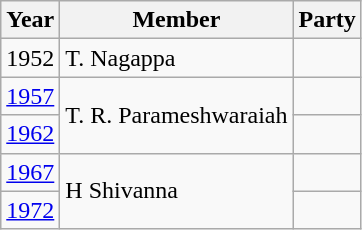<table class="wikitable sortable">
<tr>
<th>Year</th>
<th>Member</th>
<th colspan="2">Party</th>
</tr>
<tr>
<td>1952</td>
<td>T. Nagappa</td>
<td></td>
</tr>
<tr>
<td><a href='#'>1957</a></td>
<td rowspan="2">T. R. Parameshwaraiah</td>
<td></td>
</tr>
<tr>
<td><a href='#'>1962</a></td>
</tr>
<tr>
<td><a href='#'>1967</a></td>
<td rowspan="2">H Shivanna</td>
<td></td>
</tr>
<tr>
<td><a href='#'>1972</a></td>
<td></td>
</tr>
</table>
